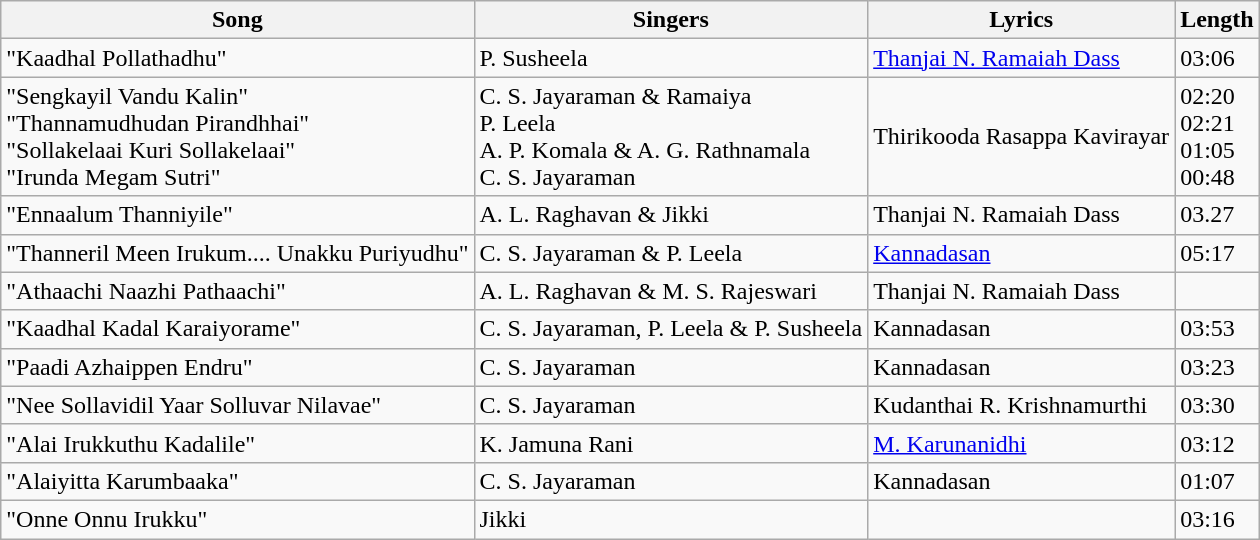<table class="wikitable">
<tr>
<th>Song</th>
<th>Singers</th>
<th>Lyrics</th>
<th>Length</th>
</tr>
<tr>
<td>"Kaadhal Pollathadhu"</td>
<td>P. Susheela</td>
<td><a href='#'>Thanjai N. Ramaiah Dass</a></td>
<td>03:06</td>
</tr>
<tr>
<td>"Sengkayil Vandu Kalin"<br>"Thannamudhudan Pirandhhai"<br>"Sollakelaai Kuri Sollakelaai"<br>"Irunda Megam Sutri"</td>
<td>C. S. Jayaraman & Ramaiya<br>P. Leela<br>A. P. Komala & A. G. Rathnamala<br>C. S. Jayaraman</td>
<td>Thirikooda Rasappa Kavirayar</td>
<td>02:20<br>02:21<br>01:05<br>00:48</td>
</tr>
<tr>
<td>"Ennaalum Thanniyile"</td>
<td>A. L. Raghavan & Jikki</td>
<td>Thanjai N. Ramaiah Dass</td>
<td>03.27</td>
</tr>
<tr>
<td>"Thanneril Meen Irukum.... Unakku Puriyudhu"</td>
<td>C. S. Jayaraman & P. Leela</td>
<td><a href='#'>Kannadasan</a></td>
<td>05:17</td>
</tr>
<tr>
<td>"Athaachi Naazhi Pathaachi"</td>
<td>A. L. Raghavan & M. S. Rajeswari</td>
<td>Thanjai N. Ramaiah Dass</td>
<td></td>
</tr>
<tr>
<td>"Kaadhal Kadal Karaiyorame"</td>
<td>C. S. Jayaraman, P. Leela & P. Susheela</td>
<td>Kannadasan</td>
<td>03:53</td>
</tr>
<tr>
<td>"Paadi Azhaippen Endru"</td>
<td>C. S. Jayaraman</td>
<td>Kannadasan</td>
<td>03:23</td>
</tr>
<tr>
<td>"Nee Sollavidil Yaar Solluvar Nilavae"</td>
<td>C. S. Jayaraman</td>
<td>Kudanthai R. Krishnamurthi</td>
<td>03:30</td>
</tr>
<tr>
<td>"Alai Irukkuthu Kadalile"</td>
<td>K. Jamuna Rani</td>
<td><a href='#'>M. Karunanidhi</a></td>
<td>03:12</td>
</tr>
<tr>
<td>"Alaiyitta Karumbaaka"</td>
<td>C. S. Jayaraman</td>
<td>Kannadasan</td>
<td>01:07</td>
</tr>
<tr>
<td>"Onne Onnu Irukku"</td>
<td>Jikki</td>
<td></td>
<td>03:16</td>
</tr>
</table>
